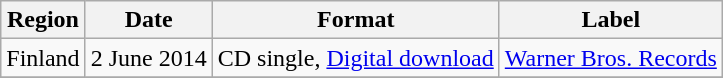<table class=wikitable>
<tr>
<th>Region</th>
<th>Date</th>
<th>Format</th>
<th>Label</th>
</tr>
<tr>
<td>Finland</td>
<td>2 June 2014</td>
<td>CD single, <a href='#'>Digital download</a></td>
<td><a href='#'>Warner Bros. Records</a></td>
</tr>
<tr>
</tr>
</table>
